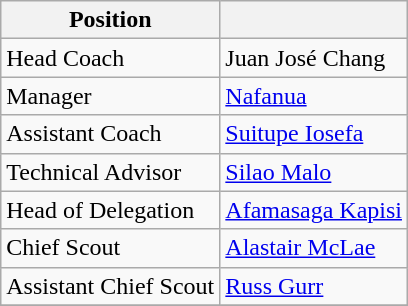<table class="wikitable">
<tr>
<th>Position</th>
<th></th>
</tr>
<tr>
<td>Head Coach</td>
<td> Juan José Chang</td>
</tr>
<tr>
<td>Manager</td>
<td> <a href='#'>Nafanua</a></td>
</tr>
<tr>
<td>Assistant Coach</td>
<td> <a href='#'>Suitupe Iosefa</a></td>
</tr>
<tr>
<td>Technical Advisor</td>
<td> <a href='#'>Silao Malo</a></td>
</tr>
<tr>
<td>Head of Delegation</td>
<td> <a href='#'>Afamasaga Kapisi</a></td>
</tr>
<tr>
<td>Chief Scout</td>
<td> <a href='#'>Alastair McLae</a></td>
</tr>
<tr>
<td>Assistant Chief Scout</td>
<td> <a href='#'>Russ Gurr</a></td>
</tr>
<tr>
</tr>
</table>
